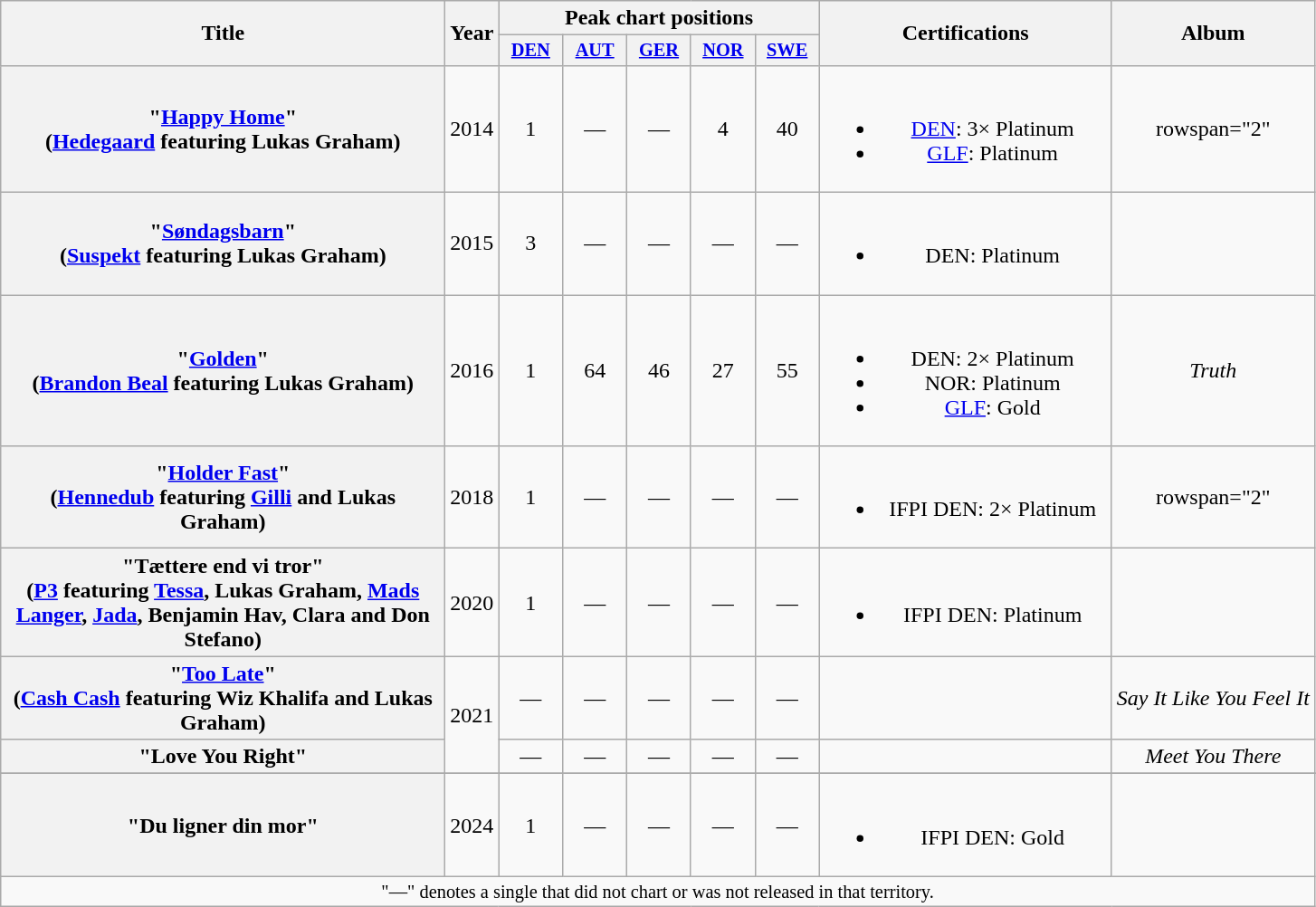<table class="wikitable plainrowheaders" style="text-align:center;">
<tr>
<th scope="col" rowspan="2" style="width:20em;">Title</th>
<th scope="col" rowspan="2" style="width:1em;">Year</th>
<th scope="col" colspan="5">Peak chart positions</th>
<th scope="col" rowspan="2" style="width:13em;">Certifications</th>
<th scope="col" rowspan="2">Album</th>
</tr>
<tr>
<th scope="col" style="width:3em;font-size:85%;"><a href='#'>DEN</a><br></th>
<th scope="col" style="width:3em;font-size:85%;"><a href='#'>AUT</a><br></th>
<th scope="col" style="width:3em;font-size:85%;"><a href='#'>GER</a><br></th>
<th scope="col" style="width:3em;font-size:85%;"><a href='#'>NOR</a><br></th>
<th scope="col" style="width:3em;font-size:85%;"><a href='#'>SWE</a><br></th>
</tr>
<tr>
<th scope="row">"<a href='#'>Happy Home</a>"<br><span>(<a href='#'>Hedegaard</a> featuring Lukas Graham)</span></th>
<td>2014</td>
<td>1</td>
<td>—</td>
<td>—</td>
<td>4</td>
<td>40</td>
<td><br><ul><li><a href='#'>DEN</a>: 3× Platinum</li><li><a href='#'>GLF</a>: Platinum</li></ul></td>
<td>rowspan="2" </td>
</tr>
<tr>
<th scope="row">"<a href='#'>Søndagsbarn</a>"<br><span>(<a href='#'>Suspekt</a> featuring Lukas Graham)</span></th>
<td>2015</td>
<td>3</td>
<td>—</td>
<td>—</td>
<td>—</td>
<td>—</td>
<td><br><ul><li>DEN: Platinum</li></ul></td>
</tr>
<tr>
<th scope="row">"<a href='#'>Golden</a>"<br><span>(<a href='#'>Brandon Beal</a> featuring Lukas Graham)</span></th>
<td>2016</td>
<td>1</td>
<td>64</td>
<td>46</td>
<td>27</td>
<td>55</td>
<td><br><ul><li>DEN: 2× Platinum</li><li>NOR: Platinum</li><li><a href='#'>GLF</a>: Gold</li></ul></td>
<td><em>Truth</em></td>
</tr>
<tr>
<th scope="row">"<a href='#'>Holder Fast</a>"<br><span>(<a href='#'>Hennedub</a> featuring <a href='#'>Gilli</a> and Lukas Graham)</span></th>
<td>2018</td>
<td>1</td>
<td>—</td>
<td>—</td>
<td>—</td>
<td>—</td>
<td><br><ul><li>IFPI DEN: 2× Platinum</li></ul></td>
<td>rowspan="2" </td>
</tr>
<tr>
<th scope="row">"Tættere end vi tror"<br><span>(<a href='#'>P3</a> featuring <a href='#'>Tessa</a>, Lukas Graham, <a href='#'>Mads Langer</a>, <a href='#'>Jada</a>, Benjamin Hav, Clara and Don Stefano)</span></th>
<td>2020</td>
<td>1</td>
<td>—</td>
<td>—</td>
<td>—</td>
<td>—</td>
<td><br><ul><li>IFPI DEN: Platinum</li></ul></td>
</tr>
<tr>
<th scope="row">"<a href='#'>Too Late</a>" <br><span>(<a href='#'>Cash Cash</a> featuring Wiz Khalifa and Lukas Graham)</span></th>
<td rowspan="2">2021</td>
<td>—</td>
<td>—</td>
<td>—</td>
<td>—</td>
<td>—</td>
<td></td>
<td><em>Say It Like You Feel It</em></td>
</tr>
<tr>
<th scope="row">"Love You Right"<br></th>
<td>—</td>
<td>—</td>
<td>—</td>
<td>—</td>
<td>—</td>
<td></td>
<td><em>Meet You There</em></td>
</tr>
<tr>
</tr>
<tr>
<th scope="row">"Du ligner din mor"<br></th>
<td>2024</td>
<td>1<br></td>
<td>—</td>
<td>—</td>
<td>—</td>
<td>—</td>
<td><br><ul><li>IFPI DEN: Gold</li></ul></td>
<td></td>
</tr>
<tr>
<td colspan="20" style="text-align:center; font-size:85%;">"—" denotes a single that did not chart or was not released in that territory.</td>
</tr>
</table>
